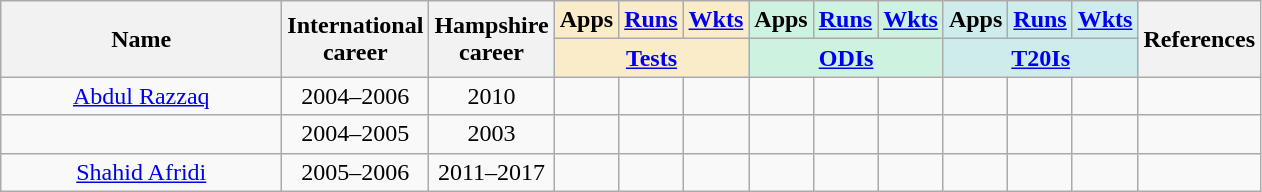<table class="wikitable sortable" style="text-align: center;">
<tr>
<th style="width:180px" rowspan="2">Name</th>
<th rowspan="2">International<br>career</th>
<th rowspan="2">Hampshire<br>career</th>
<th style="background:#faecc8">Apps</th>
<th style="background:#faecc8"><a href='#'>Runs</a></th>
<th style="background:#faecc8"><a href='#'>Wkts</a></th>
<th style="background:#cef2e0">Apps</th>
<th style="background:#cef2e0"><a href='#'>Runs</a></th>
<th style="background:#cef2e0"><a href='#'>Wkts</a></th>
<th style="background:#CFECEC">Apps</th>
<th style="background:#CFECEC"><a href='#'>Runs</a></th>
<th style="background:#CFECEC"><a href='#'>Wkts</a></th>
<th class="unsortable" rowspan="2">References</th>
</tr>
<tr class="unsortable">
<th colspan="3" style="background:#faecc8"><a href='#'>Tests</a></th>
<th colspan="3" style="background:#cef2e0"><a href='#'>ODIs</a></th>
<th colspan="3" style="background:#CFECEC"><a href='#'>T20Is</a></th>
</tr>
<tr>
<td><a href='#'>Abdul Razzaq</a></td>
<td>2004–2006</td>
<td>2010</td>
<td></td>
<td></td>
<td></td>
<td></td>
<td></td>
<td></td>
<td></td>
<td></td>
<td></td>
<td></td>
</tr>
<tr>
<td></td>
<td>2004–2005</td>
<td>2003</td>
<td></td>
<td></td>
<td></td>
<td></td>
<td></td>
<td></td>
<td></td>
<td></td>
<td></td>
<td></td>
</tr>
<tr>
<td><a href='#'>Shahid Afridi</a></td>
<td>2005–2006</td>
<td>2011–2017</td>
<td></td>
<td></td>
<td></td>
<td></td>
<td></td>
<td></td>
<td></td>
<td></td>
<td></td>
<td></td>
</tr>
</table>
